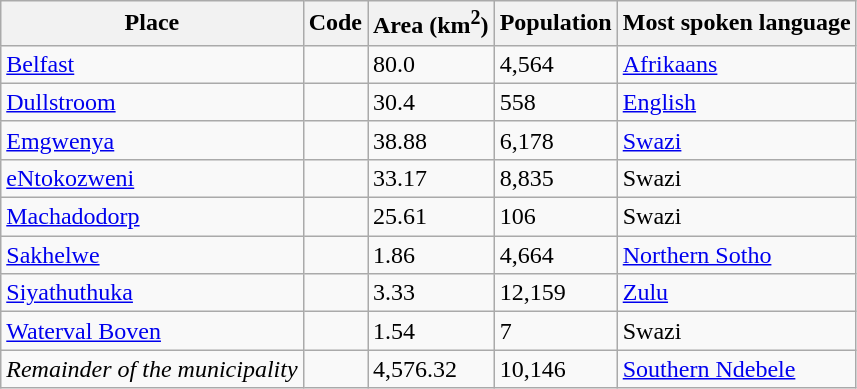<table class="wikitable sortable">
<tr>
<th>Place</th>
<th>Code</th>
<th>Area (km<sup>2</sup>)</th>
<th>Population</th>
<th>Most spoken language</th>
</tr>
<tr>
<td><a href='#'>Belfast</a></td>
<td></td>
<td>80.0</td>
<td>4,564</td>
<td><a href='#'>Afrikaans</a></td>
</tr>
<tr>
<td><a href='#'>Dullstroom</a></td>
<td></td>
<td>30.4</td>
<td>558</td>
<td><a href='#'>English</a></td>
</tr>
<tr>
<td><a href='#'>Emgwenya</a></td>
<td></td>
<td>38.88</td>
<td>6,178</td>
<td><a href='#'>Swazi</a></td>
</tr>
<tr>
<td><a href='#'>eNtokozweni</a></td>
<td></td>
<td>33.17</td>
<td>8,835</td>
<td>Swazi</td>
</tr>
<tr>
<td><a href='#'>Machadodorp</a></td>
<td></td>
<td>25.61</td>
<td>106</td>
<td>Swazi</td>
</tr>
<tr>
<td><a href='#'>Sakhelwe</a></td>
<td></td>
<td>1.86</td>
<td>4,664</td>
<td><a href='#'>Northern Sotho</a></td>
</tr>
<tr>
<td><a href='#'>Siyathuthuka</a></td>
<td></td>
<td>3.33</td>
<td>12,159</td>
<td><a href='#'>Zulu</a></td>
</tr>
<tr>
<td><a href='#'>Waterval Boven</a></td>
<td></td>
<td>1.54</td>
<td>7</td>
<td>Swazi</td>
</tr>
<tr>
<td><em>Remainder of the municipality</em></td>
<td></td>
<td>4,576.32</td>
<td>10,146</td>
<td><a href='#'>Southern Ndebele</a></td>
</tr>
</table>
